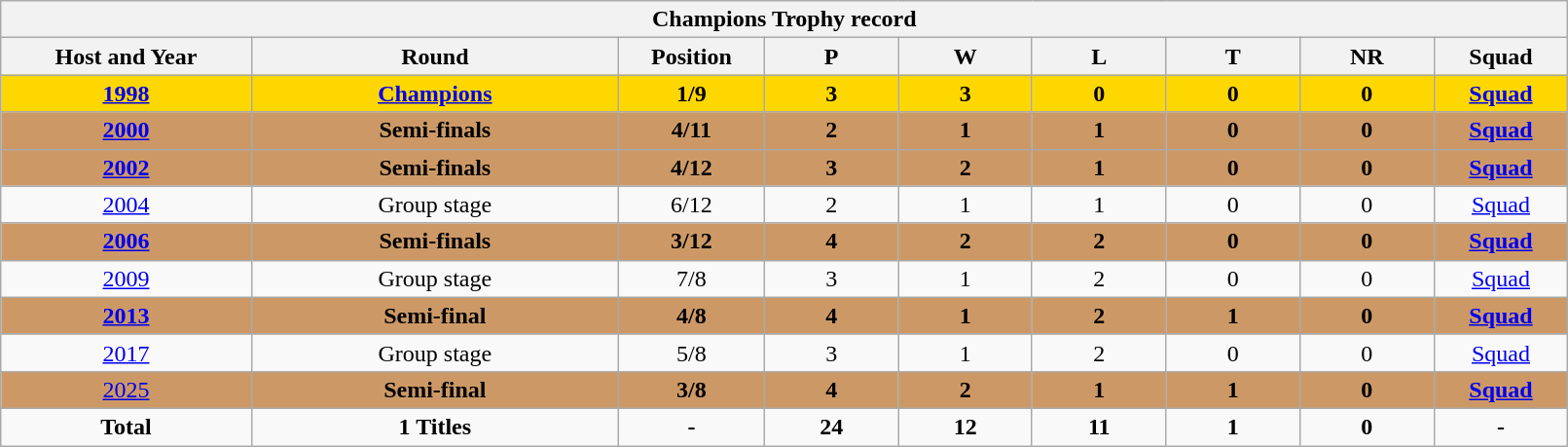<table class="wikitable" style="text-align: center; width:85%">
<tr>
<th colspan=9>Champions Trophy record</th>
</tr>
<tr>
<th width=100>Host and Year</th>
<th width=150>Round</th>
<th width=50>Position</th>
<th width=50>P</th>
<th width=50>W</th>
<th width=50>L</th>
<th width=50>T</th>
<th width=50>NR</th>
<th width=50>Squad</th>
</tr>
<tr style="background:gold;">
<td> <strong><a href='#'>1998</a></strong></td>
<td><strong><a href='#'>Champions</a></strong></td>
<td><strong>1/9</strong></td>
<td><strong>3</strong></td>
<td><strong>3</strong></td>
<td><strong>0</strong></td>
<td><strong>0</strong></td>
<td><strong>0</strong></td>
<td><strong><a href='#'>Squad</a></strong></td>
</tr>
<tr bgcolor="cc9966">
<td> <strong><a href='#'>2000</a></strong></td>
<td><strong>Semi-finals</strong></td>
<td><strong>4/11</strong></td>
<td><strong>2</strong></td>
<td><strong>1</strong></td>
<td><strong>1</strong></td>
<td><strong>0</strong></td>
<td><strong>0</strong></td>
<td><strong><a href='#'>Squad</a></strong></td>
</tr>
<tr bgcolor="cc9966">
<td> <strong><a href='#'>2002</a></strong></td>
<td><strong>Semi-finals</strong></td>
<td><strong>4/12</strong></td>
<td><strong>3</strong></td>
<td><strong>2</strong></td>
<td><strong>1</strong></td>
<td><strong>0</strong></td>
<td><strong>0</strong></td>
<td><strong><a href='#'>Squad</a></strong></td>
</tr>
<tr>
<td> <a href='#'>2004</a></td>
<td>Group stage</td>
<td>6/12</td>
<td>2</td>
<td>1</td>
<td>1</td>
<td>0</td>
<td>0</td>
<td><a href='#'>Squad</a></td>
</tr>
<tr bgcolor="cc9966">
<td> <strong><a href='#'>2006</a></strong></td>
<td><strong>Semi-finals</strong></td>
<td><strong>3/12</strong></td>
<td><strong>4</strong></td>
<td><strong>2</strong></td>
<td><strong>2</strong></td>
<td><strong>0</strong></td>
<td><strong>0</strong></td>
<td><strong><a href='#'>Squad</a></strong></td>
</tr>
<tr>
<td> <a href='#'>2009</a></td>
<td>Group stage</td>
<td>7/8</td>
<td>3</td>
<td>1</td>
<td>2</td>
<td>0</td>
<td>0</td>
<td><a href='#'>Squad</a></td>
</tr>
<tr bgcolor="cc9966">
<td>  <strong><a href='#'>2013</a></strong></td>
<td><strong>Semi-final</strong></td>
<td><strong>4/8</strong></td>
<td><strong>4</strong></td>
<td><strong>1</strong></td>
<td><strong>2</strong></td>
<td><strong>1</strong></td>
<td><strong>0</strong></td>
<td><strong><a href='#'>Squad</a></strong></td>
</tr>
<tr>
<td>  <a href='#'>2017</a></td>
<td>Group stage</td>
<td>5/8</td>
<td>3</td>
<td>1</td>
<td>2</td>
<td>0</td>
<td>0</td>
<td><a href='#'>Squad</a></td>
</tr>
<tr bgcolor="cc9966">
<td>  <a href='#'>2025</a></td>
<td><strong>Semi-final</strong></td>
<td><strong>3/8</strong></td>
<td><strong>4</strong></td>
<td><strong>2</strong></td>
<td><strong>1</strong></td>
<td><strong>1</strong></td>
<td><strong>0</strong></td>
<td><strong><a href='#'>Squad</a></strong></td>
</tr>
<tr>
<td><strong>Total</strong></td>
<td><strong>1 Titles</strong></td>
<td><strong>-</strong></td>
<td><strong>24</strong></td>
<td><strong>12</strong></td>
<td><strong>11</strong></td>
<td><strong>1</strong></td>
<td><strong>0</strong></td>
<td><strong>-</strong></td>
</tr>
</table>
